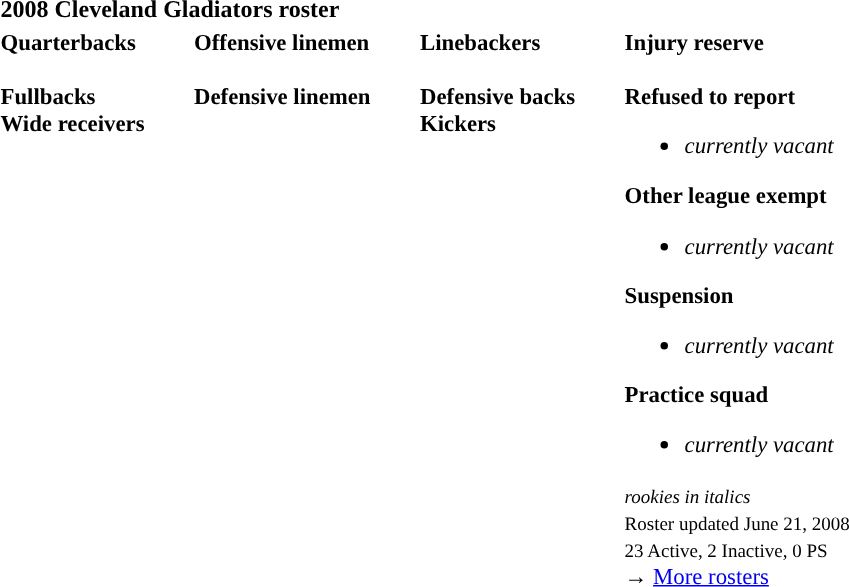<table class="toccolours" style="text-align: left;">
<tr>
<th colspan="7"><strong>2008 Cleveland Gladiators roster</strong></th>
</tr>
<tr>
<td style="font-size: 95%;" valign="top"><strong>Quarterbacks</strong><br>
<br><strong>Fullbacks</strong>

<br><strong>Wide receivers</strong>




</td>
<td style="width: 25px;"></td>
<td style="font-size: 95%;" valign="top"><strong>Offensive linemen</strong><br>

<br><strong>Defensive linemen</strong>




</td>
<td style="width: 25px;"></td>
<td style="font-size: 95%;" valign="top"><strong>Linebackers</strong><br><br><strong>Defensive backs</strong>



<br><strong>Kickers</strong>
</td>
<td style="width: 25px;"></td>
<td style="font-size: 95%;" valign="top"><strong>Injury reserve</strong><br>
<br><strong>Refused to report</strong><ul><li><em>currently vacant</em></li></ul><strong>Other league exempt</strong><ul><li><em>currently vacant</em></li></ul><strong>Suspension</strong><ul><li><em>currently vacant</em></li></ul><strong>Practice squad</strong><ul><li><em>currently vacant</em></li></ul><small><em>rookies in italics</em><br>Roster updated June 21, 2008</small><br>
<small>23 Active, 2 Inactive, 0 PS</small><br>→ <a href='#'>More rosters</a></td>
</tr>
<tr>
</tr>
</table>
